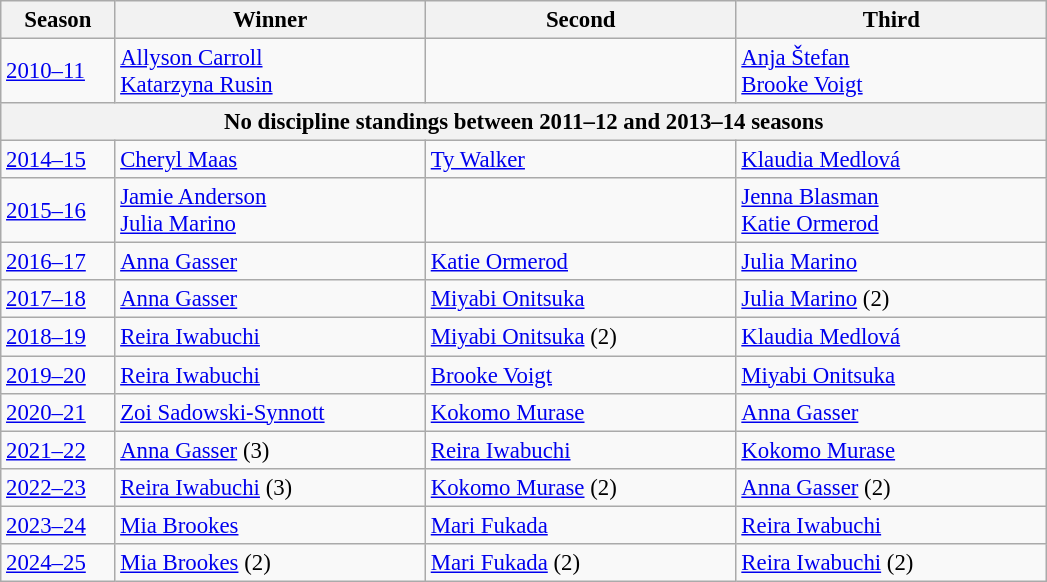<table class="wikitable" style="font-size:95%;">
<tr>
<th width="69">Season</th>
<th width="200">Winner</th>
<th width="200">Second</th>
<th width="200">Third</th>
</tr>
<tr>
<td><a href='#'>2010–11</a></td>
<td> <a href='#'>Allyson Carroll</a> <br>  <a href='#'>Katarzyna Rusin</a></td>
<td></td>
<td> <a href='#'>Anja Štefan</a> <br>  <a href='#'>Brooke Voigt</a></td>
</tr>
<tr>
<th colspan=4>No discipline standings between 2011–12 and 2013–14 seasons</th>
</tr>
<tr>
<td><a href='#'>2014–15</a></td>
<td> <a href='#'>Cheryl Maas</a></td>
<td> <a href='#'>Ty Walker</a></td>
<td> <a href='#'>Klaudia Medlová</a></td>
</tr>
<tr>
<td><a href='#'>2015–16</a></td>
<td> <a href='#'>Jamie Anderson</a> <br>  <a href='#'>Julia Marino</a></td>
<td></td>
<td> <a href='#'>Jenna Blasman</a> <br>  <a href='#'>Katie Ormerod</a></td>
</tr>
<tr>
<td><a href='#'>2016–17</a></td>
<td> <a href='#'>Anna Gasser</a></td>
<td> <a href='#'>Katie Ormerod</a></td>
<td> <a href='#'>Julia Marino</a></td>
</tr>
<tr>
<td><a href='#'>2017–18</a></td>
<td> <a href='#'>Anna Gasser</a></td>
<td> <a href='#'>Miyabi Onitsuka</a></td>
<td> <a href='#'>Julia Marino</a> (2)</td>
</tr>
<tr>
<td><a href='#'>2018–19</a></td>
<td> <a href='#'>Reira Iwabuchi</a></td>
<td> <a href='#'>Miyabi Onitsuka</a> (2)</td>
<td> <a href='#'>Klaudia Medlová</a></td>
</tr>
<tr>
<td><a href='#'>2019–20</a></td>
<td> <a href='#'>Reira Iwabuchi</a></td>
<td> <a href='#'>Brooke Voigt</a></td>
<td> <a href='#'>Miyabi Onitsuka</a></td>
</tr>
<tr>
<td><a href='#'>2020–21</a></td>
<td> <a href='#'>Zoi Sadowski-Synnott</a></td>
<td> <a href='#'>Kokomo Murase</a></td>
<td> <a href='#'>Anna Gasser</a></td>
</tr>
<tr>
<td><a href='#'>2021–22</a></td>
<td> <a href='#'>Anna Gasser</a> (3)</td>
<td> <a href='#'>Reira Iwabuchi</a></td>
<td> <a href='#'>Kokomo Murase</a></td>
</tr>
<tr>
<td><a href='#'>2022–23</a></td>
<td> <a href='#'>Reira Iwabuchi</a> (3)</td>
<td> <a href='#'>Kokomo Murase</a> (2)</td>
<td> <a href='#'>Anna Gasser</a> (2)</td>
</tr>
<tr>
<td><a href='#'>2023–24</a></td>
<td> <a href='#'>Mia Brookes</a></td>
<td> <a href='#'>Mari Fukada</a></td>
<td> <a href='#'>Reira Iwabuchi</a></td>
</tr>
<tr>
<td><a href='#'>2024–25</a></td>
<td> <a href='#'>Mia Brookes</a> (2)</td>
<td> <a href='#'>Mari Fukada</a> (2)</td>
<td> <a href='#'>Reira Iwabuchi</a> (2)</td>
</tr>
</table>
